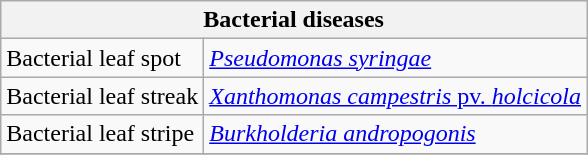<table class="wikitable" style="clear">
<tr>
<th colspan=2><strong>Bacterial diseases</strong><br></th>
</tr>
<tr>
<td>Bacterial leaf spot</td>
<td><em><a href='#'>Pseudomonas syringae</a></em></td>
</tr>
<tr>
<td>Bacterial leaf streak</td>
<td><a href='#'><em>Xanthomonas campestris</em> pv. <em>holcicola</em></a></td>
</tr>
<tr>
<td>Bacterial leaf stripe</td>
<td><em><a href='#'>Burkholderia andropogonis</a></em></td>
</tr>
<tr>
</tr>
</table>
